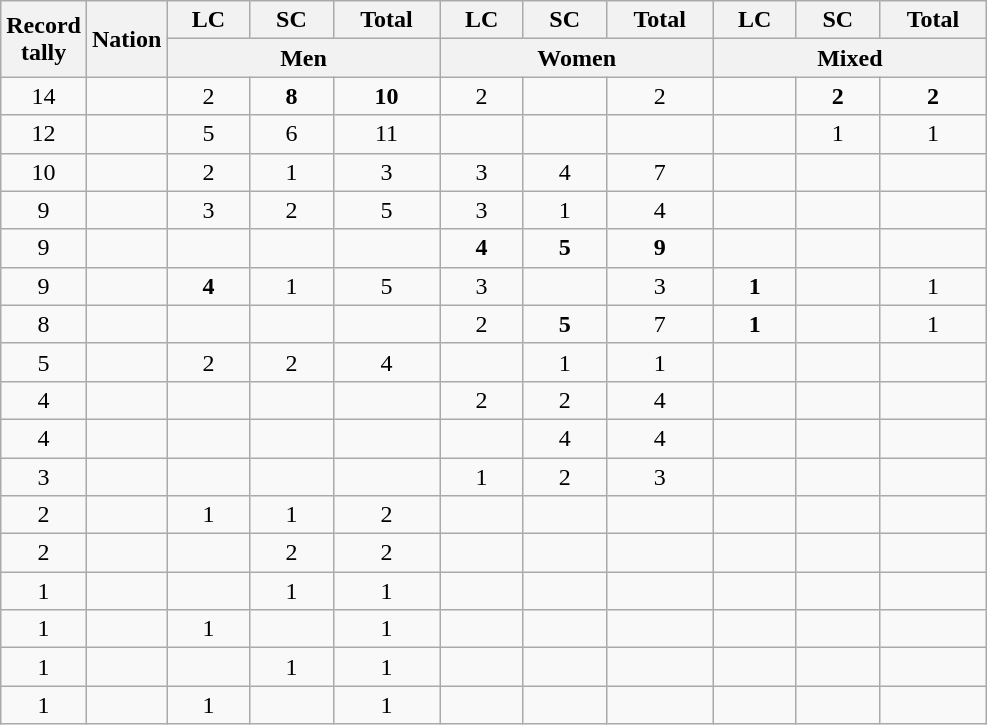<table class="wikitable sortable" style="text-align:center">
<tr>
<th rowspan="2">Record<br>tally</th>
<th rowspan="2">Nation</th>
<th style="width:3em">LC</th>
<th style="width:3em">SC</th>
<th style="width:4em">Total</th>
<th style="width:3em">LC</th>
<th style="width:3em">SC</th>
<th style="width:4em">Total</th>
<th style="width:3em">LC</th>
<th style="width:3em">SC</th>
<th style="width:4em">Total</th>
</tr>
<tr class="unsortable">
<th colspan="3">Men</th>
<th colspan="3">Women</th>
<th colspan="3">Mixed</th>
</tr>
<tr>
<td>14</td>
<td align=left></td>
<td>2</td>
<td><strong>8</strong></td>
<td><strong>10</strong></td>
<td>2</td>
<td></td>
<td>2</td>
<td></td>
<td><strong>2</strong></td>
<td><strong>2</strong></td>
</tr>
<tr>
<td>12</td>
<td align=left></td>
<td>5</td>
<td>6</td>
<td>11</td>
<td></td>
<td></td>
<td></td>
<td></td>
<td>1</td>
<td>1</td>
</tr>
<tr>
<td>10</td>
<td align=left></td>
<td>2</td>
<td>1</td>
<td>3</td>
<td>3</td>
<td>4</td>
<td>7</td>
<td></td>
<td></td>
<td></td>
</tr>
<tr>
<td>9</td>
<td align=left></td>
<td>3</td>
<td>2</td>
<td>5</td>
<td>3</td>
<td>1</td>
<td>4</td>
<td></td>
<td></td>
<td></td>
</tr>
<tr>
<td>9</td>
<td align=left></td>
<td></td>
<td></td>
<td></td>
<td><strong>4</strong></td>
<td><strong>5</strong></td>
<td><strong>9</strong></td>
<td></td>
<td></td>
<td></td>
</tr>
<tr>
<td>9</td>
<td align=left></td>
<td><strong>4</strong></td>
<td>1</td>
<td>5</td>
<td>3</td>
<td></td>
<td>3</td>
<td><strong>1</strong></td>
<td></td>
<td>1</td>
</tr>
<tr>
<td>8</td>
<td align=left></td>
<td></td>
<td></td>
<td></td>
<td>2</td>
<td><strong>5</strong></td>
<td>7</td>
<td><strong>1</strong></td>
<td></td>
<td>1</td>
</tr>
<tr>
<td>5</td>
<td align=left></td>
<td>2</td>
<td>2</td>
<td>4</td>
<td></td>
<td>1</td>
<td>1</td>
<td></td>
<td></td>
<td></td>
</tr>
<tr>
<td>4</td>
<td align=left></td>
<td></td>
<td></td>
<td></td>
<td>2</td>
<td>2</td>
<td>4</td>
<td></td>
<td></td>
<td></td>
</tr>
<tr>
<td>4</td>
<td align=left></td>
<td></td>
<td></td>
<td></td>
<td></td>
<td>4</td>
<td>4</td>
<td></td>
<td></td>
<td></td>
</tr>
<tr>
<td>3</td>
<td align=left></td>
<td></td>
<td></td>
<td></td>
<td>1</td>
<td>2</td>
<td>3</td>
<td></td>
<td></td>
<td></td>
</tr>
<tr>
<td>2</td>
<td align=left></td>
<td>1</td>
<td>1</td>
<td>2</td>
<td></td>
<td></td>
<td></td>
<td></td>
<td></td>
<td></td>
</tr>
<tr>
<td>2</td>
<td align=left></td>
<td></td>
<td>2</td>
<td>2</td>
<td></td>
<td></td>
<td></td>
<td></td>
<td></td>
<td></td>
</tr>
<tr>
<td>1</td>
<td align=left></td>
<td></td>
<td>1</td>
<td>1</td>
<td></td>
<td></td>
<td></td>
<td></td>
<td></td>
<td></td>
</tr>
<tr>
<td>1</td>
<td align=left></td>
<td>1</td>
<td></td>
<td>1</td>
<td></td>
<td></td>
<td></td>
<td></td>
<td></td>
<td></td>
</tr>
<tr>
<td>1</td>
<td align=left></td>
<td></td>
<td>1</td>
<td>1</td>
<td></td>
<td></td>
<td></td>
<td></td>
<td></td>
<td></td>
</tr>
<tr>
<td>1</td>
<td align=left></td>
<td>1</td>
<td></td>
<td>1</td>
<td></td>
<td></td>
<td></td>
<td></td>
<td></td>
<td></td>
</tr>
</table>
